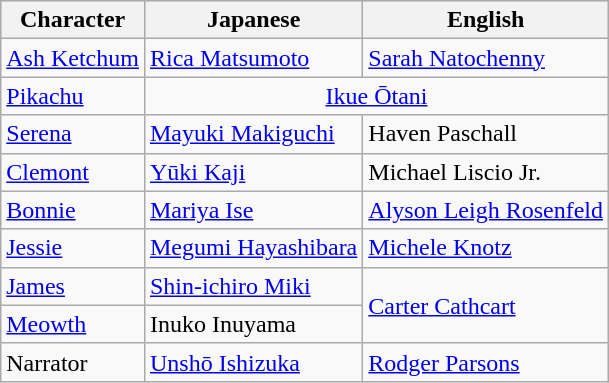<table class="wikitable" style="margin:0; font-size:100%;">
<tr style="background:#ccc; text-align:center;">
<th>Character</th>
<th>Japanese</th>
<th>English</th>
</tr>
<tr>
<td><a href='#'>Ash Ketchum</a></td>
<td><a href='#'>Rica Matsumoto</a></td>
<td><a href='#'>Sarah Natochenny</a></td>
</tr>
<tr>
<td><a href='#'>Pikachu</a></td>
<td colspan="2" style="text-align:center;"><a href='#'>Ikue Ōtani</a></td>
</tr>
<tr>
<td><a href='#'>Serena</a></td>
<td><a href='#'>Mayuki Makiguchi</a></td>
<td>Haven Paschall</td>
</tr>
<tr>
<td><a href='#'>Clemont</a></td>
<td><a href='#'>Yūki Kaji</a></td>
<td>Michael Liscio Jr.</td>
</tr>
<tr>
<td><a href='#'>Bonnie</a></td>
<td><a href='#'>Mariya Ise</a></td>
<td><a href='#'>Alyson Leigh Rosenfeld</a></td>
</tr>
<tr>
<td><a href='#'>Jessie</a></td>
<td><a href='#'>Megumi Hayashibara</a></td>
<td><a href='#'>Michele Knotz</a></td>
</tr>
<tr>
<td><a href='#'>James</a></td>
<td><a href='#'>Shin-ichiro Miki</a></td>
<td rowspan=2><a href='#'>Carter Cathcart</a></td>
</tr>
<tr>
<td><a href='#'>Meowth</a></td>
<td>Inuko Inuyama</td>
</tr>
<tr>
<td>Narrator</td>
<td><a href='#'>Unshō Ishizuka</a></td>
<td><a href='#'>Rodger Parsons</a></td>
</tr>
</table>
